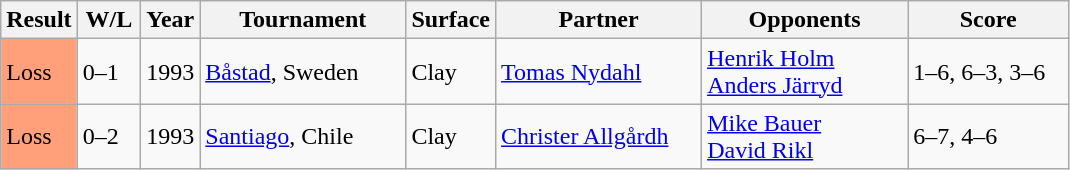<table class="sortable wikitable">
<tr>
<th style="width:35px">Result</th>
<th style="width:35px" class="unsortable">W/L</th>
<th style="width:30px">Year</th>
<th style="width:130px">Tournament</th>
<th style="width:50px">Surface</th>
<th style="width:130px">Partner</th>
<th style="width:130px">Opponents</th>
<th style="width:100px" class="unsortable">Score</th>
</tr>
<tr>
<td style="background:#ffa07a;">Loss</td>
<td>0–1</td>
<td>1993</td>
<td><a href='#'>Båstad</a>, Sweden</td>
<td>Clay</td>
<td> <a href='#'>Tomas Nydahl</a></td>
<td> <a href='#'>Henrik Holm</a><br> <a href='#'>Anders Järryd</a></td>
<td>1–6, 6–3, 3–6</td>
</tr>
<tr>
<td style="background:#ffa07a;">Loss</td>
<td>0–2</td>
<td>1993</td>
<td><a href='#'>Santiago</a>, Chile</td>
<td>Clay</td>
<td> <a href='#'>Christer Allgårdh</a></td>
<td> <a href='#'>Mike Bauer</a><br> <a href='#'>David Rikl</a></td>
<td>6–7, 4–6</td>
</tr>
</table>
